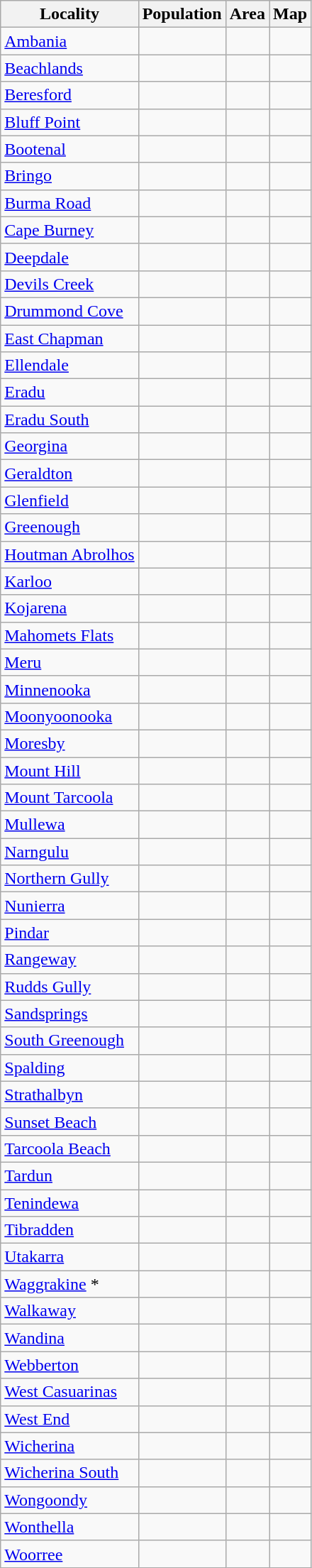<table class="wikitable sortable">
<tr>
<th>Locality</th>
<th data-sort-type=number>Population</th>
<th data-sort-type=number>Area</th>
<th>Map</th>
</tr>
<tr>
<td><a href='#'>Ambania</a></td>
<td></td>
<td></td>
<td></td>
</tr>
<tr>
<td><a href='#'>Beachlands</a></td>
<td></td>
<td></td>
<td></td>
</tr>
<tr>
<td><a href='#'>Beresford</a></td>
<td></td>
<td></td>
<td></td>
</tr>
<tr>
<td><a href='#'>Bluff Point</a></td>
<td></td>
<td></td>
<td></td>
</tr>
<tr>
<td><a href='#'>Bootenal</a></td>
<td></td>
<td></td>
<td></td>
</tr>
<tr>
<td><a href='#'>Bringo</a></td>
<td></td>
<td></td>
<td></td>
</tr>
<tr>
<td><a href='#'>Burma Road</a></td>
<td></td>
<td></td>
<td></td>
</tr>
<tr>
<td><a href='#'>Cape Burney</a></td>
<td></td>
<td></td>
<td></td>
</tr>
<tr>
<td><a href='#'>Deepdale</a></td>
<td></td>
<td></td>
<td></td>
</tr>
<tr>
<td><a href='#'>Devils Creek</a></td>
<td></td>
<td></td>
<td></td>
</tr>
<tr>
<td><a href='#'>Drummond Cove</a></td>
<td></td>
<td></td>
<td></td>
</tr>
<tr>
<td><a href='#'>East Chapman</a></td>
<td></td>
<td></td>
<td></td>
</tr>
<tr>
<td><a href='#'>Ellendale</a></td>
<td></td>
<td></td>
<td></td>
</tr>
<tr>
<td><a href='#'>Eradu</a></td>
<td></td>
<td></td>
<td></td>
</tr>
<tr>
<td><a href='#'>Eradu South</a></td>
<td></td>
<td></td>
<td></td>
</tr>
<tr>
<td><a href='#'>Georgina</a></td>
<td></td>
<td></td>
<td></td>
</tr>
<tr>
<td><a href='#'>Geraldton</a></td>
<td></td>
<td></td>
<td></td>
</tr>
<tr>
<td><a href='#'>Glenfield</a></td>
<td></td>
<td></td>
<td></td>
</tr>
<tr>
<td><a href='#'>Greenough</a></td>
<td></td>
<td></td>
<td></td>
</tr>
<tr>
<td><a href='#'>Houtman Abrolhos</a></td>
<td></td>
<td></td>
<td></td>
</tr>
<tr>
<td><a href='#'>Karloo</a></td>
<td></td>
<td></td>
<td></td>
</tr>
<tr>
<td><a href='#'>Kojarena</a></td>
<td></td>
<td></td>
<td></td>
</tr>
<tr>
<td><a href='#'>Mahomets Flats</a></td>
<td></td>
<td></td>
<td></td>
</tr>
<tr>
<td><a href='#'>Meru</a></td>
<td></td>
<td></td>
<td></td>
</tr>
<tr>
<td><a href='#'>Minnenooka</a></td>
<td></td>
<td></td>
<td></td>
</tr>
<tr>
<td><a href='#'>Moonyoonooka</a></td>
<td></td>
<td></td>
<td></td>
</tr>
<tr>
<td><a href='#'>Moresby</a></td>
<td></td>
<td></td>
<td></td>
</tr>
<tr>
<td><a href='#'>Mount Hill</a></td>
<td></td>
<td></td>
<td></td>
</tr>
<tr>
<td><a href='#'>Mount Tarcoola</a></td>
<td></td>
<td></td>
<td></td>
</tr>
<tr>
<td><a href='#'>Mullewa</a></td>
<td></td>
<td></td>
<td></td>
</tr>
<tr>
<td><a href='#'>Narngulu</a></td>
<td></td>
<td></td>
<td></td>
</tr>
<tr>
<td><a href='#'>Northern Gully</a></td>
<td></td>
<td></td>
<td></td>
</tr>
<tr>
<td><a href='#'>Nunierra</a></td>
<td></td>
<td></td>
<td></td>
</tr>
<tr>
<td><a href='#'>Pindar</a></td>
<td></td>
<td></td>
<td></td>
</tr>
<tr>
<td><a href='#'>Rangeway</a></td>
<td></td>
<td></td>
<td></td>
</tr>
<tr>
<td><a href='#'>Rudds Gully</a></td>
<td></td>
<td></td>
<td></td>
</tr>
<tr>
<td><a href='#'>Sandsprings</a></td>
<td></td>
<td></td>
<td></td>
</tr>
<tr>
<td><a href='#'>South Greenough</a></td>
<td></td>
<td></td>
<td></td>
</tr>
<tr>
<td><a href='#'>Spalding</a></td>
<td></td>
<td></td>
<td></td>
</tr>
<tr>
<td><a href='#'>Strathalbyn</a></td>
<td></td>
<td></td>
<td></td>
</tr>
<tr>
<td><a href='#'>Sunset Beach</a></td>
<td></td>
<td></td>
<td></td>
</tr>
<tr>
<td><a href='#'>Tarcoola Beach</a></td>
<td></td>
<td></td>
<td></td>
</tr>
<tr>
<td><a href='#'>Tardun</a></td>
<td></td>
<td></td>
<td></td>
</tr>
<tr>
<td><a href='#'>Tenindewa</a></td>
<td></td>
<td></td>
<td></td>
</tr>
<tr>
<td><a href='#'>Tibradden</a></td>
<td></td>
<td></td>
<td></td>
</tr>
<tr>
<td><a href='#'>Utakarra</a></td>
<td></td>
<td></td>
<td></td>
</tr>
<tr>
<td><a href='#'>Waggrakine</a> *</td>
<td></td>
<td></td>
<td></td>
</tr>
<tr>
<td><a href='#'>Walkaway</a></td>
<td></td>
<td></td>
<td></td>
</tr>
<tr>
<td><a href='#'>Wandina</a></td>
<td></td>
<td></td>
<td></td>
</tr>
<tr>
<td><a href='#'>Webberton</a></td>
<td></td>
<td></td>
<td></td>
</tr>
<tr>
<td><a href='#'>West Casuarinas</a></td>
<td></td>
<td></td>
<td></td>
</tr>
<tr>
<td><a href='#'>West End</a></td>
<td></td>
<td></td>
<td></td>
</tr>
<tr>
<td><a href='#'>Wicherina</a></td>
<td></td>
<td></td>
<td></td>
</tr>
<tr>
<td><a href='#'>Wicherina South</a></td>
<td></td>
<td></td>
<td></td>
</tr>
<tr>
<td><a href='#'>Wongoondy</a></td>
<td></td>
<td></td>
<td></td>
</tr>
<tr>
<td><a href='#'>Wonthella</a></td>
<td></td>
<td></td>
<td></td>
</tr>
<tr>
<td><a href='#'>Woorree</a></td>
<td></td>
<td></td>
<td></td>
</tr>
</table>
